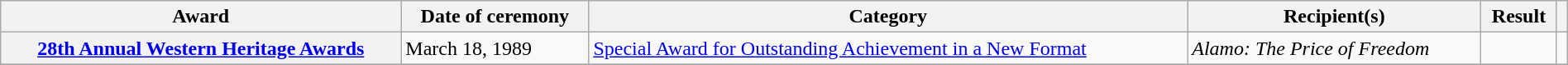<table class="wikitable sortable plainrowheaders" style="width: 100%;">
<tr>
<th scope="col">Award</th>
<th scope="col">Date of ceremony</th>
<th scope="col">Category</th>
<th scope="col">Recipient(s)</th>
<th scope="col">Result</th>
<th scope="col" class="unsortable"></th>
</tr>
<tr>
<th scope="row"><a href='#'>28th Annual Western Heritage Awards</a></th>
<td>March 18, 1989</td>
<td><a href='#'>Special Award for Outstanding Achievement in a New Format</a></td>
<td><em>Alamo: The Price of Freedom</em></td>
<td></td>
<td align="center"></td>
</tr>
<tr>
</tr>
</table>
